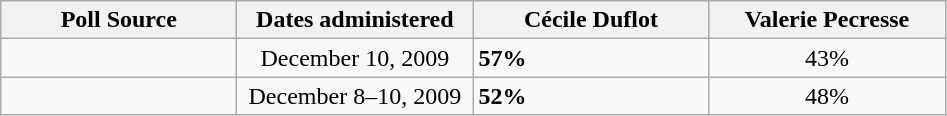<table class="wikitable">
<tr valign=bottom>
<th width=150px>Poll Source</th>
<th width=150px>Dates administered</th>
<th width=150px>Cécile Duflot</th>
<th width=150px>Valerie Pecresse</th>
</tr>
<tr>
<td></td>
<td align=center>December 10, 2009</td>
<td><strong>57%</strong></td>
<td align=center>43%</td>
</tr>
<tr>
<td></td>
<td align=center>December 8–10, 2009</td>
<td><strong>52%</strong></td>
<td align=center>48%</td>
</tr>
</table>
